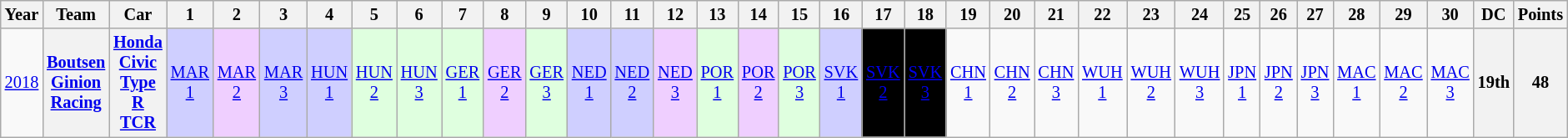<table class="wikitable" style="text-align:center; font-size:85%">
<tr>
<th>Year</th>
<th>Team</th>
<th>Car</th>
<th>1</th>
<th>2</th>
<th>3</th>
<th>4</th>
<th>5</th>
<th>6</th>
<th>7</th>
<th>8</th>
<th>9</th>
<th>10</th>
<th>11</th>
<th>12</th>
<th>13</th>
<th>14</th>
<th>15</th>
<th>16</th>
<th>17</th>
<th>18</th>
<th>19</th>
<th>20</th>
<th>21</th>
<th>22</th>
<th>23</th>
<th>24</th>
<th>25</th>
<th>26</th>
<th>27</th>
<th>28</th>
<th>29</th>
<th>30</th>
<th>DC</th>
<th>Points</th>
</tr>
<tr>
<td><a href='#'>2018</a></td>
<th><a href='#'>Boutsen Ginion Racing</a></th>
<th><a href='#'>Honda Civic Type R TCR</a></th>
<td style="background:#CFCFFF;"><a href='#'>MAR<br>1</a><br></td>
<td style="background:#EFCFFF;"><a href='#'>MAR<br>2</a><br></td>
<td style="background:#CFCFFF;"><a href='#'>MAR<br>3</a><br></td>
<td style="background:#CFCFFF;"><a href='#'>HUN<br>1</a><br></td>
<td style="background:#DFFFDF;"><a href='#'>HUN<br>2</a><br></td>
<td style="background:#DFFFDF;"><a href='#'>HUN<br>3</a><br></td>
<td style="background:#DFFFDF;"><a href='#'>GER<br>1</a><br></td>
<td style="background:#EFCFFF;"><a href='#'>GER<br>2</a><br></td>
<td style="background:#DFFFDF;"><a href='#'>GER<br>3</a><br></td>
<td style="background:#CFCFFF;"><a href='#'>NED<br>1</a><br></td>
<td style="background:#CFCFFF;"><a href='#'>NED<br>2</a><br></td>
<td style="background:#EFCFFF;"><a href='#'>NED<br>3</a><br></td>
<td style="background:#DFFFDF;"><a href='#'>POR<br>1</a><br></td>
<td style="background:#EFCFFF;"><a href='#'>POR<br>2</a><br></td>
<td style="background:#DFFFDF;"><a href='#'>POR<br>3</a><br></td>
<td style="background:#CFCFFF;"><a href='#'>SVK<br>1</a><br></td>
<td style="background:#000000; color:white"><a href='#'><span>SVK<br>2</span></a><br></td>
<td style="background:#000000; color:white"><a href='#'><span>SVK<br>3</span></a><br></td>
<td><a href='#'>CHN<br>1</a></td>
<td><a href='#'>CHN<br>2</a></td>
<td><a href='#'>CHN<br>3</a></td>
<td><a href='#'>WUH<br>1</a></td>
<td><a href='#'>WUH<br>2</a></td>
<td><a href='#'>WUH<br>3</a></td>
<td><a href='#'>JPN<br>1</a></td>
<td><a href='#'>JPN<br>2</a></td>
<td><a href='#'>JPN<br>3</a></td>
<td><a href='#'>MAC<br>1</a></td>
<td><a href='#'>MAC<br>2</a></td>
<td><a href='#'>MAC<br>3</a></td>
<th>19th</th>
<th>48</th>
</tr>
</table>
